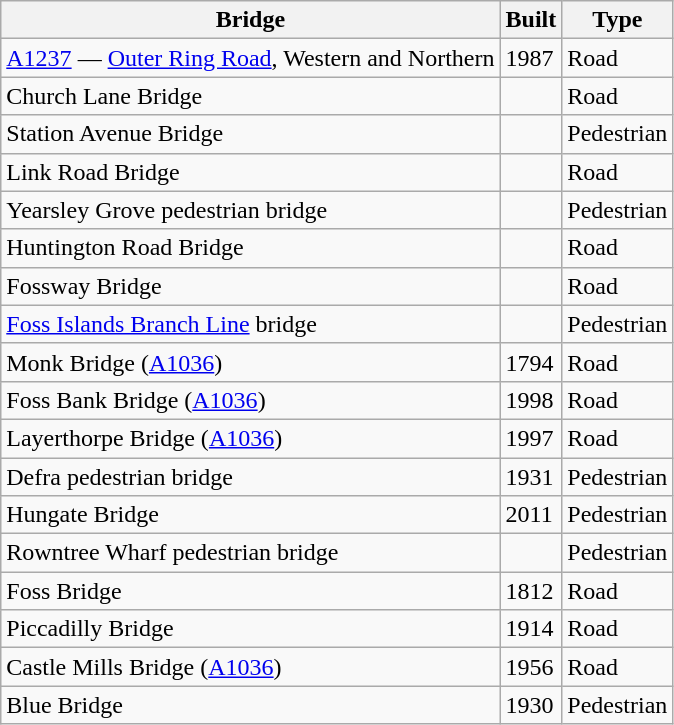<table class="wikitable sortable">
<tr>
<th class=unsortable>Bridge</th>
<th>Built</th>
<th>Type</th>
</tr>
<tr>
<td><a href='#'>A1237</a> — <a href='#'>Outer Ring Road</a>, Western and Northern</td>
<td>1987</td>
<td>Road</td>
</tr>
<tr>
<td>Church Lane Bridge</td>
<td> </td>
<td>Road</td>
</tr>
<tr>
<td>Station Avenue Bridge</td>
<td> </td>
<td>Pedestrian</td>
</tr>
<tr>
<td>Link Road Bridge</td>
<td> </td>
<td>Road</td>
</tr>
<tr>
<td>Yearsley Grove pedestrian bridge</td>
<td> </td>
<td>Pedestrian</td>
</tr>
<tr>
<td>Huntington Road Bridge</td>
<td> </td>
<td>Road</td>
</tr>
<tr>
<td>Fossway Bridge</td>
<td> </td>
<td>Road</td>
</tr>
<tr>
<td><a href='#'>Foss Islands Branch Line</a> bridge</td>
<td></td>
<td>Pedestrian</td>
</tr>
<tr>
<td>Monk Bridge (<a href='#'>A1036</a>)</td>
<td>1794</td>
<td>Road</td>
</tr>
<tr>
<td>Foss Bank Bridge (<a href='#'>A1036</a>)</td>
<td>1998</td>
<td>Road</td>
</tr>
<tr>
<td>Layerthorpe Bridge (<a href='#'>A1036</a>)</td>
<td>1997</td>
<td>Road</td>
</tr>
<tr>
<td>Defra pedestrian bridge</td>
<td>1931</td>
<td>Pedestrian</td>
</tr>
<tr>
<td>Hungate Bridge</td>
<td>2011</td>
<td>Pedestrian</td>
</tr>
<tr>
<td>Rowntree Wharf pedestrian bridge</td>
<td></td>
<td>Pedestrian</td>
</tr>
<tr>
<td>Foss Bridge</td>
<td>1812</td>
<td>Road</td>
</tr>
<tr>
<td>Piccadilly Bridge</td>
<td>1914</td>
<td>Road</td>
</tr>
<tr>
<td>Castle Mills Bridge (<a href='#'>A1036</a>)</td>
<td>1956</td>
<td>Road</td>
</tr>
<tr>
<td>Blue Bridge</td>
<td>1930</td>
<td>Pedestrian</td>
</tr>
</table>
